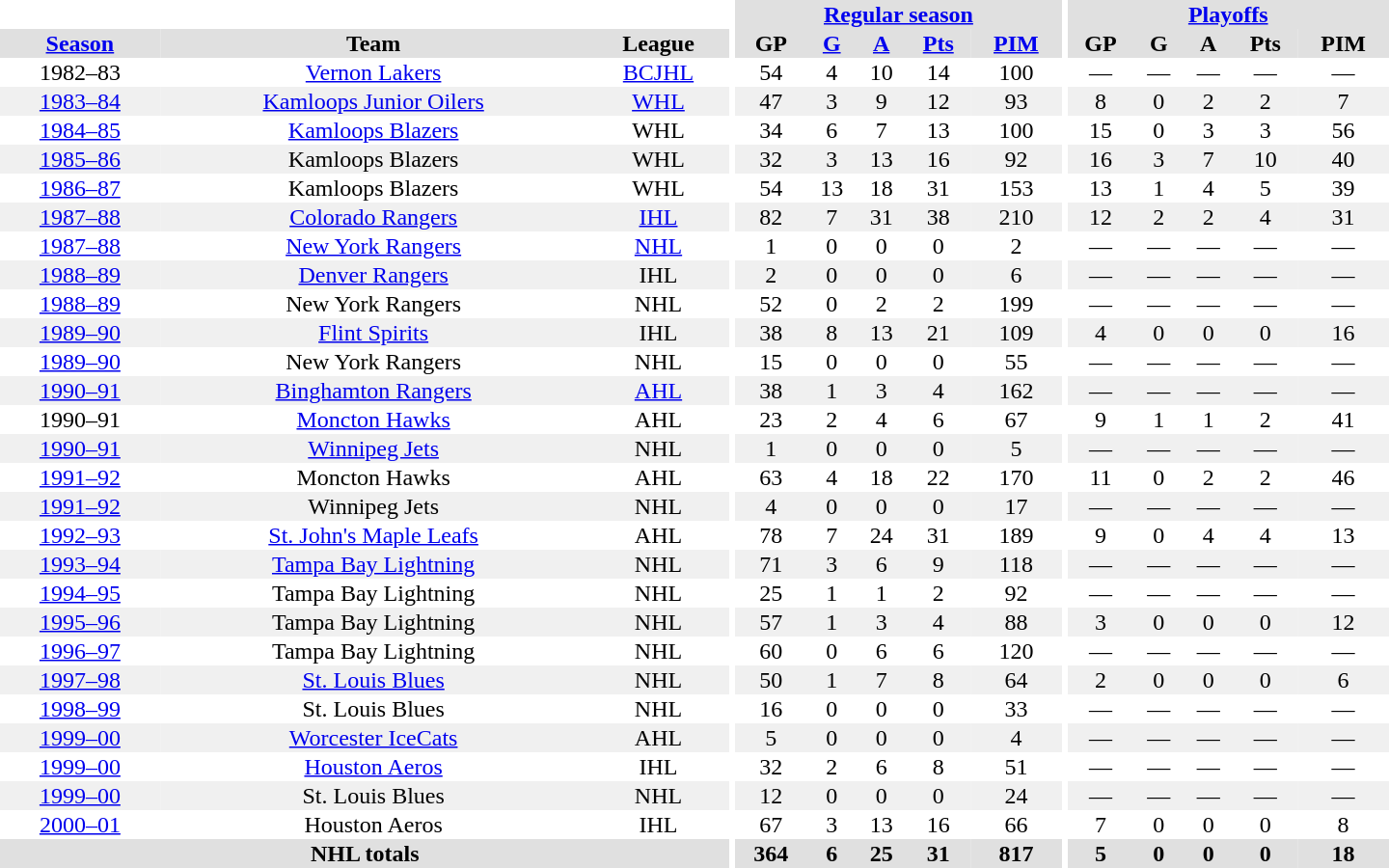<table border="0" cellpadding="1" cellspacing="0" style="text-align:center; width:60em">
<tr bgcolor="#e0e0e0">
<th colspan="3" bgcolor="#ffffff"></th>
<th rowspan="100" bgcolor="#ffffff"></th>
<th colspan="5"><a href='#'>Regular season</a></th>
<th rowspan="100" bgcolor="#ffffff"></th>
<th colspan="5"><a href='#'>Playoffs</a></th>
</tr>
<tr bgcolor="#e0e0e0">
<th><a href='#'>Season</a></th>
<th>Team</th>
<th>League</th>
<th>GP</th>
<th><a href='#'>G</a></th>
<th><a href='#'>A</a></th>
<th><a href='#'>Pts</a></th>
<th><a href='#'>PIM</a></th>
<th>GP</th>
<th>G</th>
<th>A</th>
<th>Pts</th>
<th>PIM</th>
</tr>
<tr>
<td>1982–83</td>
<td><a href='#'>Vernon Lakers</a></td>
<td><a href='#'>BCJHL</a></td>
<td>54</td>
<td>4</td>
<td>10</td>
<td>14</td>
<td>100</td>
<td>—</td>
<td>—</td>
<td>—</td>
<td>—</td>
<td>—</td>
</tr>
<tr bgcolor="#f0f0f0">
<td><a href='#'>1983–84</a></td>
<td><a href='#'>Kamloops Junior Oilers</a></td>
<td><a href='#'>WHL</a></td>
<td>47</td>
<td>3</td>
<td>9</td>
<td>12</td>
<td>93</td>
<td>8</td>
<td>0</td>
<td>2</td>
<td>2</td>
<td>7</td>
</tr>
<tr>
<td><a href='#'>1984–85</a></td>
<td><a href='#'>Kamloops Blazers</a></td>
<td>WHL</td>
<td>34</td>
<td>6</td>
<td>7</td>
<td>13</td>
<td>100</td>
<td>15</td>
<td>0</td>
<td>3</td>
<td>3</td>
<td>56</td>
</tr>
<tr bgcolor="#f0f0f0">
<td><a href='#'>1985–86</a></td>
<td>Kamloops Blazers</td>
<td>WHL</td>
<td>32</td>
<td>3</td>
<td>13</td>
<td>16</td>
<td>92</td>
<td>16</td>
<td>3</td>
<td>7</td>
<td>10</td>
<td>40</td>
</tr>
<tr>
<td><a href='#'>1986–87</a></td>
<td>Kamloops Blazers</td>
<td>WHL</td>
<td>54</td>
<td>13</td>
<td>18</td>
<td>31</td>
<td>153</td>
<td>13</td>
<td>1</td>
<td>4</td>
<td>5</td>
<td>39</td>
</tr>
<tr bgcolor="#f0f0f0">
<td><a href='#'>1987–88</a></td>
<td><a href='#'>Colorado Rangers</a></td>
<td><a href='#'>IHL</a></td>
<td>82</td>
<td>7</td>
<td>31</td>
<td>38</td>
<td>210</td>
<td>12</td>
<td>2</td>
<td>2</td>
<td>4</td>
<td>31</td>
</tr>
<tr>
<td><a href='#'>1987–88</a></td>
<td><a href='#'>New York Rangers</a></td>
<td><a href='#'>NHL</a></td>
<td>1</td>
<td>0</td>
<td>0</td>
<td>0</td>
<td>2</td>
<td>—</td>
<td>—</td>
<td>—</td>
<td>—</td>
<td>—</td>
</tr>
<tr bgcolor="#f0f0f0">
<td><a href='#'>1988–89</a></td>
<td><a href='#'>Denver Rangers</a></td>
<td>IHL</td>
<td>2</td>
<td>0</td>
<td>0</td>
<td>0</td>
<td>6</td>
<td>—</td>
<td>—</td>
<td>—</td>
<td>—</td>
<td>—</td>
</tr>
<tr>
<td><a href='#'>1988–89</a></td>
<td>New York Rangers</td>
<td>NHL</td>
<td>52</td>
<td>0</td>
<td>2</td>
<td>2</td>
<td>199</td>
<td>—</td>
<td>—</td>
<td>—</td>
<td>—</td>
<td>—</td>
</tr>
<tr bgcolor="#f0f0f0">
<td><a href='#'>1989–90</a></td>
<td><a href='#'>Flint Spirits</a></td>
<td>IHL</td>
<td>38</td>
<td>8</td>
<td>13</td>
<td>21</td>
<td>109</td>
<td>4</td>
<td>0</td>
<td>0</td>
<td>0</td>
<td>16</td>
</tr>
<tr>
<td><a href='#'>1989–90</a></td>
<td>New York Rangers</td>
<td>NHL</td>
<td>15</td>
<td>0</td>
<td>0</td>
<td>0</td>
<td>55</td>
<td>—</td>
<td>—</td>
<td>—</td>
<td>—</td>
<td>—</td>
</tr>
<tr bgcolor="#f0f0f0">
<td><a href='#'>1990–91</a></td>
<td><a href='#'>Binghamton Rangers</a></td>
<td><a href='#'>AHL</a></td>
<td>38</td>
<td>1</td>
<td>3</td>
<td>4</td>
<td>162</td>
<td>—</td>
<td>—</td>
<td>—</td>
<td>—</td>
<td>—</td>
</tr>
<tr>
<td>1990–91</td>
<td><a href='#'>Moncton Hawks</a></td>
<td>AHL</td>
<td>23</td>
<td>2</td>
<td>4</td>
<td>6</td>
<td>67</td>
<td>9</td>
<td>1</td>
<td>1</td>
<td>2</td>
<td>41</td>
</tr>
<tr bgcolor="#f0f0f0">
<td><a href='#'>1990–91</a></td>
<td><a href='#'>Winnipeg Jets</a></td>
<td>NHL</td>
<td>1</td>
<td>0</td>
<td>0</td>
<td>0</td>
<td>5</td>
<td>—</td>
<td>—</td>
<td>—</td>
<td>—</td>
<td>—</td>
</tr>
<tr>
<td><a href='#'>1991–92</a></td>
<td>Moncton Hawks</td>
<td>AHL</td>
<td>63</td>
<td>4</td>
<td>18</td>
<td>22</td>
<td>170</td>
<td>11</td>
<td>0</td>
<td>2</td>
<td>2</td>
<td>46</td>
</tr>
<tr bgcolor="#f0f0f0">
<td><a href='#'>1991–92</a></td>
<td>Winnipeg Jets</td>
<td>NHL</td>
<td>4</td>
<td>0</td>
<td>0</td>
<td>0</td>
<td>17</td>
<td>—</td>
<td>—</td>
<td>—</td>
<td>—</td>
<td>—</td>
</tr>
<tr>
<td><a href='#'>1992–93</a></td>
<td><a href='#'>St. John's Maple Leafs</a></td>
<td>AHL</td>
<td>78</td>
<td>7</td>
<td>24</td>
<td>31</td>
<td>189</td>
<td>9</td>
<td>0</td>
<td>4</td>
<td>4</td>
<td>13</td>
</tr>
<tr bgcolor="#f0f0f0">
<td><a href='#'>1993–94</a></td>
<td><a href='#'>Tampa Bay Lightning</a></td>
<td>NHL</td>
<td>71</td>
<td>3</td>
<td>6</td>
<td>9</td>
<td>118</td>
<td>—</td>
<td>—</td>
<td>—</td>
<td>—</td>
<td>—</td>
</tr>
<tr>
<td><a href='#'>1994–95</a></td>
<td>Tampa Bay Lightning</td>
<td>NHL</td>
<td>25</td>
<td>1</td>
<td>1</td>
<td>2</td>
<td>92</td>
<td>—</td>
<td>—</td>
<td>—</td>
<td>—</td>
<td>—</td>
</tr>
<tr bgcolor="#f0f0f0">
<td><a href='#'>1995–96</a></td>
<td>Tampa Bay Lightning</td>
<td>NHL</td>
<td>57</td>
<td>1</td>
<td>3</td>
<td>4</td>
<td>88</td>
<td>3</td>
<td>0</td>
<td>0</td>
<td>0</td>
<td>12</td>
</tr>
<tr>
<td><a href='#'>1996–97</a></td>
<td>Tampa Bay Lightning</td>
<td>NHL</td>
<td>60</td>
<td>0</td>
<td>6</td>
<td>6</td>
<td>120</td>
<td>—</td>
<td>—</td>
<td>—</td>
<td>—</td>
<td>—</td>
</tr>
<tr bgcolor="#f0f0f0">
<td><a href='#'>1997–98</a></td>
<td><a href='#'>St. Louis Blues</a></td>
<td>NHL</td>
<td>50</td>
<td>1</td>
<td>7</td>
<td>8</td>
<td>64</td>
<td>2</td>
<td>0</td>
<td>0</td>
<td>0</td>
<td>6</td>
</tr>
<tr>
<td><a href='#'>1998–99</a></td>
<td>St. Louis Blues</td>
<td>NHL</td>
<td>16</td>
<td>0</td>
<td>0</td>
<td>0</td>
<td>33</td>
<td>—</td>
<td>—</td>
<td>—</td>
<td>—</td>
<td>—</td>
</tr>
<tr bgcolor="#f0f0f0">
<td><a href='#'>1999–00</a></td>
<td><a href='#'>Worcester IceCats</a></td>
<td>AHL</td>
<td>5</td>
<td>0</td>
<td>0</td>
<td>0</td>
<td>4</td>
<td>—</td>
<td>—</td>
<td>—</td>
<td>—</td>
<td>—</td>
</tr>
<tr>
<td><a href='#'>1999–00</a></td>
<td><a href='#'>Houston Aeros</a></td>
<td>IHL</td>
<td>32</td>
<td>2</td>
<td>6</td>
<td>8</td>
<td>51</td>
<td>—</td>
<td>—</td>
<td>—</td>
<td>—</td>
<td>—</td>
</tr>
<tr bgcolor="#f0f0f0">
<td><a href='#'>1999–00</a></td>
<td>St. Louis Blues</td>
<td>NHL</td>
<td>12</td>
<td>0</td>
<td>0</td>
<td>0</td>
<td>24</td>
<td>—</td>
<td>—</td>
<td>—</td>
<td>—</td>
<td>—</td>
</tr>
<tr>
<td><a href='#'>2000–01</a></td>
<td>Houston Aeros</td>
<td>IHL</td>
<td>67</td>
<td>3</td>
<td>13</td>
<td>16</td>
<td>66</td>
<td>7</td>
<td>0</td>
<td>0</td>
<td>0</td>
<td>8</td>
</tr>
<tr bgcolor="#e0e0e0">
<th colspan="3">NHL totals</th>
<th>364</th>
<th>6</th>
<th>25</th>
<th>31</th>
<th>817</th>
<th>5</th>
<th>0</th>
<th>0</th>
<th>0</th>
<th>18</th>
</tr>
</table>
